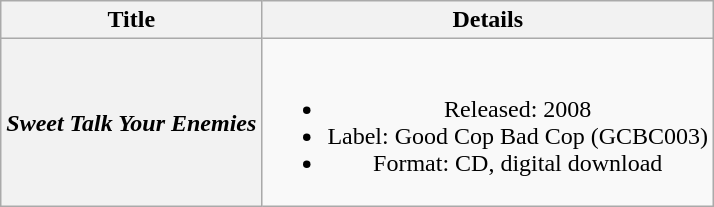<table class="wikitable plainrowheaders" style="text-align:center;" border="1">
<tr>
<th>Title</th>
<th>Details</th>
</tr>
<tr>
<th scope="row"><em>Sweet Talk Your Enemies</em></th>
<td><br><ul><li>Released: 2008</li><li>Label: Good Cop Bad Cop (GCBC003)</li><li>Format: CD, digital download</li></ul></td>
</tr>
</table>
